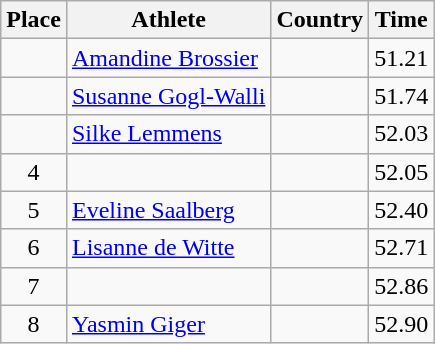<table class="wikitable">
<tr>
<th>Place</th>
<th>Athlete</th>
<th>Country</th>
<th>Time</th>
</tr>
<tr>
<td align=center></td>
<td><a href='#'>Amandine Brossier</a></td>
<td></td>
<td>51.21</td>
</tr>
<tr>
<td align=center></td>
<td><a href='#'>Susanne Gogl-Walli</a></td>
<td></td>
<td>51.74</td>
</tr>
<tr>
<td align=center></td>
<td><a href='#'>Silke Lemmens</a></td>
<td></td>
<td>52.03</td>
</tr>
<tr>
<td align=center>4</td>
<td></td>
<td></td>
<td>52.05</td>
</tr>
<tr>
<td align=center>5</td>
<td><a href='#'>Eveline Saalberg</a></td>
<td></td>
<td>52.40</td>
</tr>
<tr>
<td align=center>6</td>
<td><a href='#'>Lisanne de Witte</a></td>
<td></td>
<td>52.71</td>
</tr>
<tr>
<td align=center>7</td>
<td></td>
<td></td>
<td>52.86</td>
</tr>
<tr>
<td align=center>8</td>
<td><a href='#'>Yasmin Giger</a></td>
<td></td>
<td>52.90</td>
</tr>
</table>
